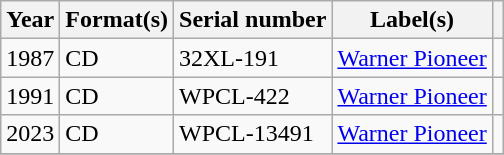<table class="wikitable sortable plainrowheaders">
<tr>
<th scope="col">Year</th>
<th scope="col">Format(s)</th>
<th scope="col">Serial number</th>
<th scope="col">Label(s)</th>
<th scope="col"></th>
</tr>
<tr>
<td>1987</td>
<td>CD</td>
<td>32XL-191</td>
<td><a href='#'>Warner Pioneer</a></td>
<td></td>
</tr>
<tr>
<td>1991</td>
<td>CD</td>
<td>WPCL-422</td>
<td><a href='#'>Warner Pioneer</a></td>
<td></td>
</tr>
<tr>
<td>2023</td>
<td>CD</td>
<td>WPCL-13491</td>
<td><a href='#'>Warner Pioneer</a></td>
<td></td>
</tr>
<tr>
</tr>
</table>
